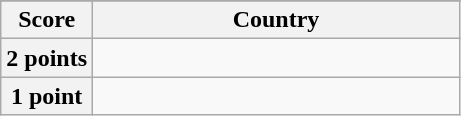<table class="wikitable">
<tr>
</tr>
<tr>
<th scope="col" width=20%>Score</th>
<th scope="col">Country</th>
</tr>
<tr>
<th scope="row">2 points</th>
<td></td>
</tr>
<tr>
<th scope="row">1 point</th>
<td></td>
</tr>
</table>
